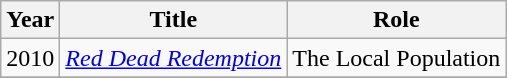<table class="wikitable sortable">
<tr>
<th>Year</th>
<th>Title</th>
<th>Role</th>
</tr>
<tr>
<td>2010</td>
<td><em><a href='#'>Red Dead Redemption</a></em></td>
<td>The Local Population</td>
</tr>
<tr>
</tr>
</table>
